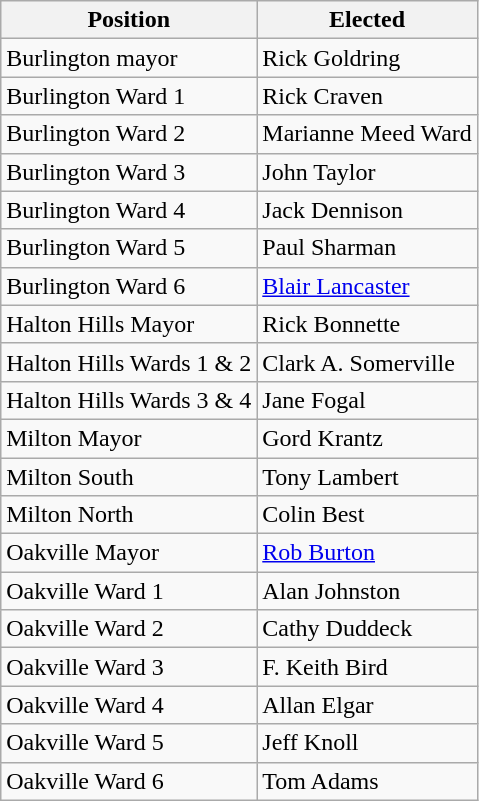<table class="wikitable">
<tr>
<th>Position</th>
<th>Elected</th>
</tr>
<tr>
<td>Burlington mayor</td>
<td>Rick Goldring</td>
</tr>
<tr>
<td>Burlington Ward 1</td>
<td>Rick Craven</td>
</tr>
<tr>
<td>Burlington Ward 2</td>
<td>Marianne Meed Ward</td>
</tr>
<tr>
<td>Burlington Ward 3</td>
<td>John Taylor</td>
</tr>
<tr>
<td>Burlington Ward 4</td>
<td>Jack Dennison</td>
</tr>
<tr>
<td>Burlington Ward 5</td>
<td>Paul Sharman</td>
</tr>
<tr>
<td>Burlington Ward 6</td>
<td><a href='#'>Blair Lancaster</a></td>
</tr>
<tr>
<td>Halton Hills Mayor</td>
<td>Rick Bonnette</td>
</tr>
<tr>
<td>Halton Hills Wards 1 & 2</td>
<td>Clark A. Somerville</td>
</tr>
<tr>
<td>Halton Hills Wards 3  & 4</td>
<td>Jane Fogal</td>
</tr>
<tr>
<td>Milton Mayor</td>
<td>Gord Krantz</td>
</tr>
<tr>
<td>Milton South</td>
<td>Tony Lambert</td>
</tr>
<tr>
<td>Milton North</td>
<td>Colin Best</td>
</tr>
<tr>
<td>Oakville Mayor</td>
<td><a href='#'>Rob Burton</a></td>
</tr>
<tr>
<td>Oakville Ward 1</td>
<td>Alan Johnston</td>
</tr>
<tr>
<td>Oakville Ward 2</td>
<td>Cathy Duddeck</td>
</tr>
<tr>
<td>Oakville Ward 3</td>
<td>F. Keith Bird</td>
</tr>
<tr>
<td>Oakville Ward 4</td>
<td>Allan Elgar</td>
</tr>
<tr>
<td>Oakville Ward 5</td>
<td>Jeff Knoll</td>
</tr>
<tr>
<td>Oakville Ward 6</td>
<td>Tom Adams</td>
</tr>
</table>
